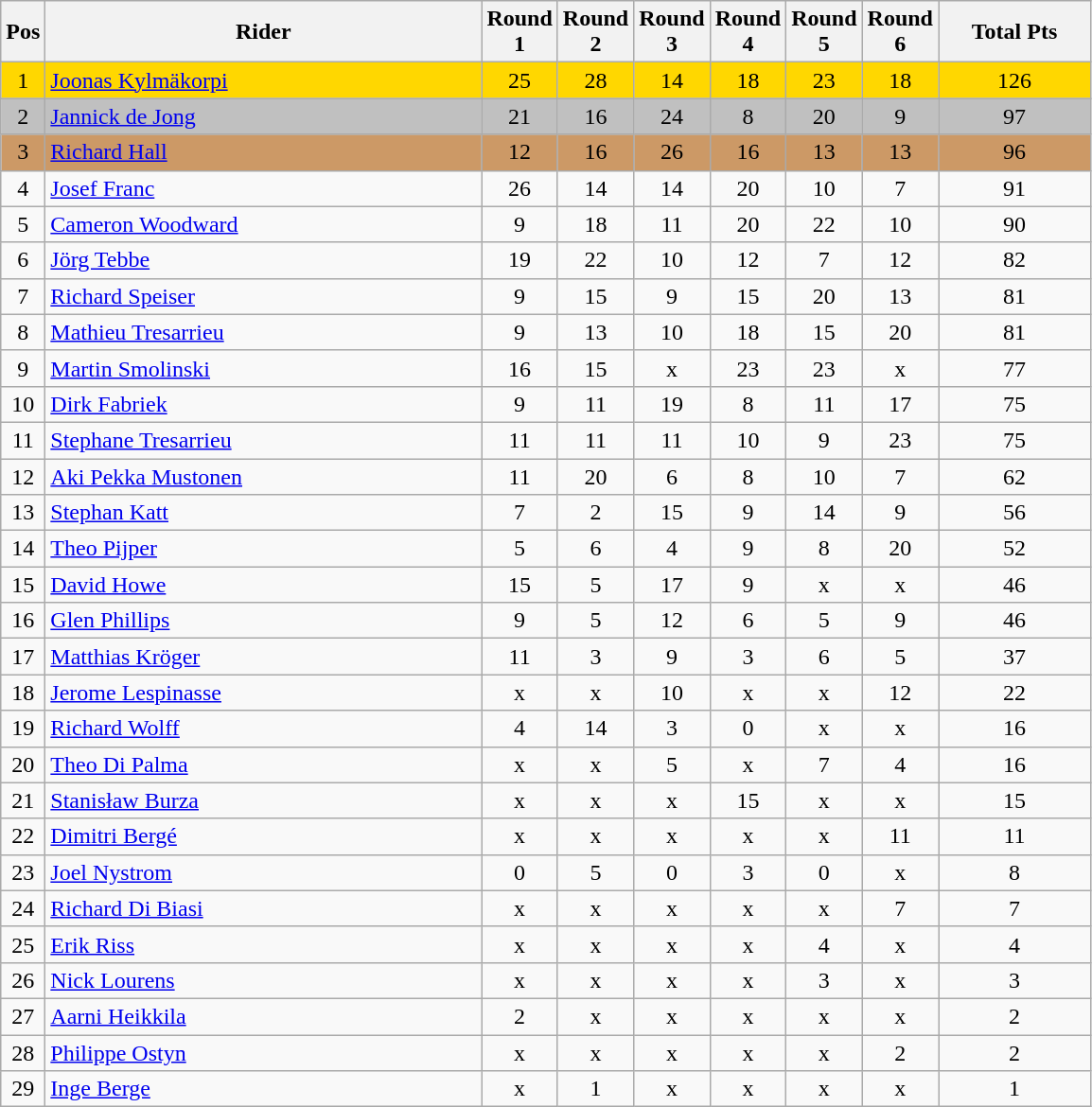<table class="wikitable" style="font-size: 100%">
<tr>
<th width=20>Pos</th>
<th width=300>Rider</th>
<th width=40>Round 1</th>
<th width=40>Round 2</th>
<th width=40>Round 3</th>
<th width=40>Round 4</th>
<th width=40>Round 5</th>
<th width=40>Round 6</th>
<th width=100>Total Pts</th>
</tr>
<tr align=center style="background-color: gold;">
<td>1</td>
<td align="left"> <a href='#'>Joonas Kylmäkorpi</a></td>
<td>25</td>
<td>28</td>
<td>14</td>
<td>18</td>
<td>23</td>
<td>18</td>
<td>126</td>
</tr>
<tr align=center style="background-color: silver;">
<td>2</td>
<td align="left"> <a href='#'>Jannick de Jong</a></td>
<td>21</td>
<td>16</td>
<td>24</td>
<td>8</td>
<td>20</td>
<td>9</td>
<td>97</td>
</tr>
<tr align=center style="background-color: #cc9966;">
<td>3</td>
<td align="left"> <a href='#'>Richard Hall</a></td>
<td>12</td>
<td>16</td>
<td>26</td>
<td>16</td>
<td>13</td>
<td>13</td>
<td>96</td>
</tr>
<tr align=center>
<td>4</td>
<td align="left"> <a href='#'>Josef Franc</a></td>
<td>26</td>
<td>14</td>
<td>14</td>
<td>20</td>
<td>10</td>
<td>7</td>
<td>91</td>
</tr>
<tr align=center>
<td>5</td>
<td align="left"> <a href='#'>Cameron Woodward</a></td>
<td>9</td>
<td>18</td>
<td>11</td>
<td>20</td>
<td>22</td>
<td>10</td>
<td>90</td>
</tr>
<tr align=center>
<td>6</td>
<td align="left"> <a href='#'>Jörg Tebbe</a></td>
<td>19</td>
<td>22</td>
<td>10</td>
<td>12</td>
<td>7</td>
<td>12</td>
<td>82</td>
</tr>
<tr align=center>
<td>7</td>
<td align="left"> <a href='#'>Richard Speiser</a></td>
<td>9</td>
<td>15</td>
<td>9</td>
<td>15</td>
<td>20</td>
<td>13</td>
<td>81</td>
</tr>
<tr align=center>
<td>8</td>
<td align="left"> <a href='#'>Mathieu Tresarrieu</a></td>
<td>9</td>
<td>13</td>
<td>10</td>
<td>18</td>
<td>15</td>
<td>20</td>
<td>81</td>
</tr>
<tr align=center>
<td>9</td>
<td align="left"> <a href='#'>Martin Smolinski</a></td>
<td>16</td>
<td>15</td>
<td>x</td>
<td>23</td>
<td>23</td>
<td>x</td>
<td>77</td>
</tr>
<tr align=center>
<td>10</td>
<td align="left"> <a href='#'>Dirk Fabriek</a></td>
<td>9</td>
<td>11</td>
<td>19</td>
<td>8</td>
<td>11</td>
<td>17</td>
<td>75</td>
</tr>
<tr align=center>
<td>11</td>
<td align="left"> <a href='#'>Stephane Tresarrieu</a></td>
<td>11</td>
<td>11</td>
<td>11</td>
<td>10</td>
<td>9</td>
<td>23</td>
<td>75</td>
</tr>
<tr align=center>
<td>12</td>
<td align="left"> <a href='#'>Aki Pekka Mustonen</a></td>
<td>11</td>
<td>20</td>
<td>6</td>
<td>8</td>
<td>10</td>
<td>7</td>
<td>62</td>
</tr>
<tr align=center>
<td>13</td>
<td align="left"> <a href='#'>Stephan Katt</a></td>
<td>7</td>
<td>2</td>
<td>15</td>
<td>9</td>
<td>14</td>
<td>9</td>
<td>56</td>
</tr>
<tr align=center>
<td>14</td>
<td align="left"> <a href='#'>Theo Pijper</a></td>
<td>5</td>
<td>6</td>
<td>4</td>
<td>9</td>
<td>8</td>
<td>20</td>
<td>52</td>
</tr>
<tr align=center>
<td>15</td>
<td align="left"> <a href='#'>David Howe</a></td>
<td>15</td>
<td>5</td>
<td>17</td>
<td>9</td>
<td>x</td>
<td>x</td>
<td>46</td>
</tr>
<tr align=center>
<td>16</td>
<td align="left"> <a href='#'>Glen Phillips</a></td>
<td>9</td>
<td>5</td>
<td>12</td>
<td>6</td>
<td>5</td>
<td>9</td>
<td>46</td>
</tr>
<tr align=center>
<td>17</td>
<td align="left"> <a href='#'>Matthias Kröger</a></td>
<td>11</td>
<td>3</td>
<td>9</td>
<td>3</td>
<td>6</td>
<td>5</td>
<td>37</td>
</tr>
<tr align=center>
<td>18</td>
<td align="left"> <a href='#'>Jerome Lespinasse</a></td>
<td>x</td>
<td>x</td>
<td>10</td>
<td>x</td>
<td>x</td>
<td>12</td>
<td>22</td>
</tr>
<tr align=center>
<td>19</td>
<td align="left"> <a href='#'>Richard Wolff</a></td>
<td>4</td>
<td>14</td>
<td>3</td>
<td>0</td>
<td>x</td>
<td>x</td>
<td>16</td>
</tr>
<tr align=center>
<td>20</td>
<td align="left"> <a href='#'>Theo Di Palma</a></td>
<td>x</td>
<td>x</td>
<td>5</td>
<td>x</td>
<td>7</td>
<td>4</td>
<td>16</td>
</tr>
<tr align=center>
<td>21</td>
<td align="left"> <a href='#'>Stanisław Burza</a></td>
<td>x</td>
<td>x</td>
<td>x</td>
<td>15</td>
<td>x</td>
<td>x</td>
<td>15</td>
</tr>
<tr align=center>
<td>22</td>
<td align="left"> <a href='#'>Dimitri Bergé</a></td>
<td>x</td>
<td>x</td>
<td>x</td>
<td>x</td>
<td>x</td>
<td>11</td>
<td>11</td>
</tr>
<tr align=center>
<td>23</td>
<td align="left"> <a href='#'>Joel Nystrom</a></td>
<td>0</td>
<td>5</td>
<td>0</td>
<td>3</td>
<td>0</td>
<td>x</td>
<td>8</td>
</tr>
<tr align=center>
<td>24</td>
<td align="left"> <a href='#'>Richard Di Biasi</a></td>
<td>x</td>
<td>x</td>
<td>x</td>
<td>x</td>
<td>x</td>
<td>7</td>
<td>7</td>
</tr>
<tr align=center>
<td>25</td>
<td align="left"> <a href='#'>Erik Riss</a></td>
<td>x</td>
<td>x</td>
<td>x</td>
<td>x</td>
<td>4</td>
<td>x</td>
<td>4</td>
</tr>
<tr align=center>
<td>26</td>
<td align="left"> <a href='#'>Nick Lourens</a></td>
<td>x</td>
<td>x</td>
<td>x</td>
<td>x</td>
<td>3</td>
<td>x</td>
<td>3</td>
</tr>
<tr align=center>
<td>27</td>
<td align="left"> <a href='#'>Aarni Heikkila</a></td>
<td>2</td>
<td>x</td>
<td>x</td>
<td>x</td>
<td>x</td>
<td>x</td>
<td>2</td>
</tr>
<tr align=center>
<td>28</td>
<td align="left"> <a href='#'>Philippe Ostyn</a></td>
<td>x</td>
<td>x</td>
<td>x</td>
<td>x</td>
<td>x</td>
<td>2</td>
<td>2</td>
</tr>
<tr align=center>
<td>29</td>
<td align="left"> <a href='#'>Inge Berge</a></td>
<td>x</td>
<td>1</td>
<td>x</td>
<td>x</td>
<td>x</td>
<td>x</td>
<td>1</td>
</tr>
</table>
